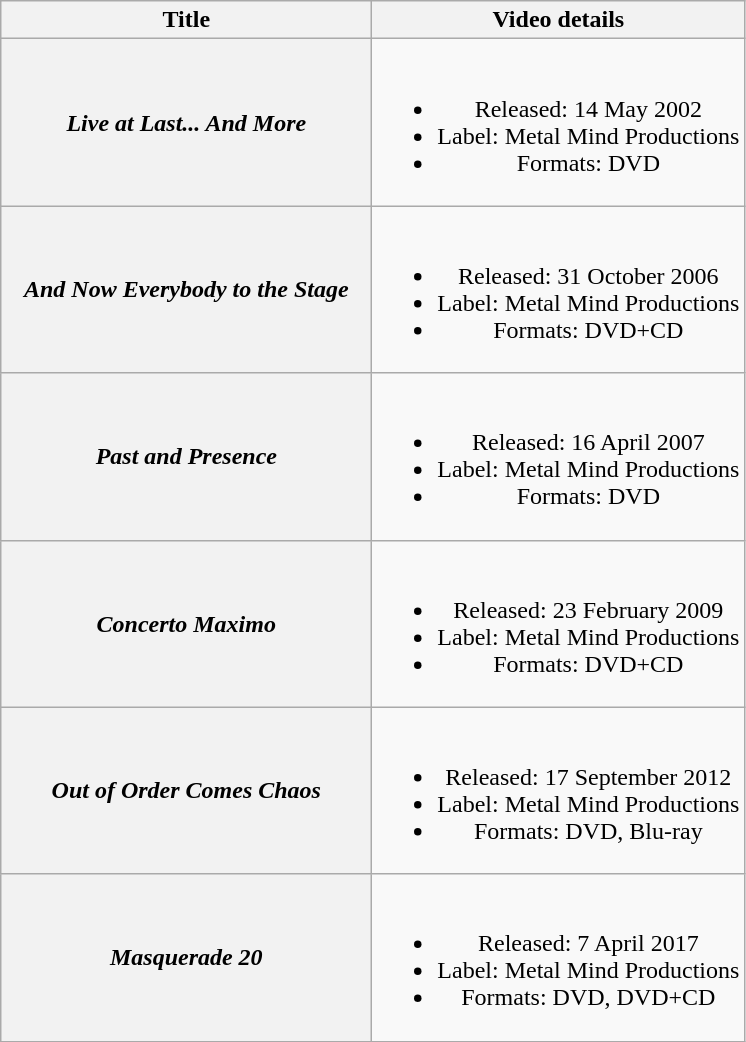<table class="wikitable plainrowheaders" style="text-align:center;">
<tr>
<th scope="col" style="width:15em;">Title</th>
<th scope="col">Video details</th>
</tr>
<tr>
<th scope="row"><em>Live at Last... And More</em></th>
<td><br><ul><li>Released: 14 May 2002</li><li>Label: Metal Mind Productions</li><li>Formats: DVD</li></ul></td>
</tr>
<tr>
<th scope="row"><em>And Now Everybody to the Stage</em></th>
<td><br><ul><li>Released: 31 October 2006</li><li>Label: Metal Mind Productions</li><li>Formats: DVD+CD</li></ul></td>
</tr>
<tr>
<th scope="row"><em>Past and Presence</em></th>
<td><br><ul><li>Released: 16 April 2007</li><li>Label: Metal Mind Productions</li><li>Formats: DVD</li></ul></td>
</tr>
<tr>
<th scope="row"><em>Concerto Maximo</em></th>
<td><br><ul><li>Released: 23 February 2009</li><li>Label: Metal Mind Productions</li><li>Formats: DVD+CD</li></ul></td>
</tr>
<tr>
<th scope="row"><em>Out of Order Comes Chaos</em></th>
<td><br><ul><li>Released: 17 September 2012</li><li>Label: Metal Mind Productions</li><li>Formats: DVD, Blu-ray</li></ul></td>
</tr>
<tr>
<th scope="row"><em>Masquerade 20</em></th>
<td><br><ul><li>Released: 7 April 2017</li><li>Label: Metal Mind Productions</li><li>Formats: DVD, DVD+CD</li></ul></td>
</tr>
</table>
